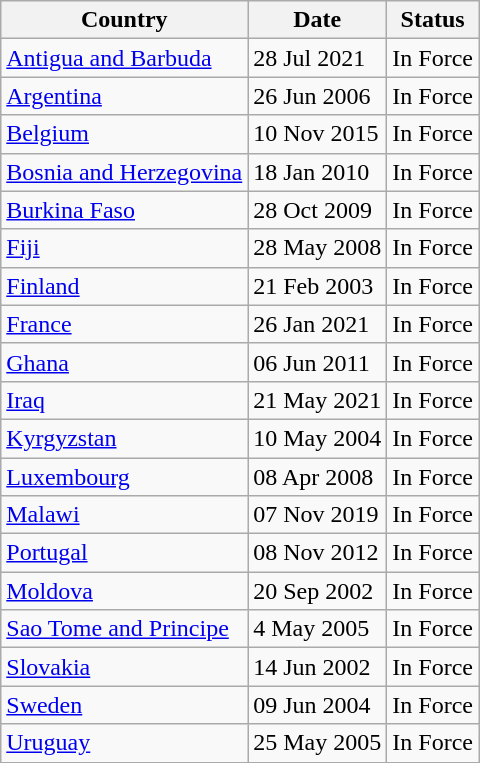<table class = "wikitable">
<tr>
<th>Country</th>
<th>Date</th>
<th>Status</th>
</tr>
<tr>
<td><a href='#'>Antigua and Barbuda</a></td>
<td>28 Jul 2021</td>
<td>In Force</td>
</tr>
<tr>
<td><a href='#'>Argentina</a></td>
<td>26 Jun 2006</td>
<td>In Force</td>
</tr>
<tr>
<td><a href='#'>Belgium</a></td>
<td>10 Nov 2015</td>
<td>In Force</td>
</tr>
<tr>
<td><a href='#'>Bosnia and Herzegovina</a></td>
<td>18 Jan 2010</td>
<td>In Force</td>
</tr>
<tr>
<td><a href='#'>Burkina Faso</a></td>
<td>28 Oct 2009</td>
<td>In Force</td>
</tr>
<tr>
<td><a href='#'>Fiji</a></td>
<td>28 May 2008</td>
<td>In Force</td>
</tr>
<tr>
<td><a href='#'>Finland</a></td>
<td>21 Feb 2003</td>
<td>In Force</td>
</tr>
<tr>
<td><a href='#'>France</a></td>
<td>26 Jan 2021</td>
<td>In Force</td>
</tr>
<tr>
<td><a href='#'>Ghana</a></td>
<td>06 Jun 2011</td>
<td>In Force</td>
</tr>
<tr>
<td><a href='#'>Iraq</a></td>
<td>21 May 2021</td>
<td>In Force</td>
</tr>
<tr>
<td><a href='#'>Kyrgyzstan</a></td>
<td>10 May 2004</td>
<td>In Force</td>
</tr>
<tr>
<td><a href='#'>Luxembourg</a></td>
<td>08 Apr 2008</td>
<td>In Force</td>
</tr>
<tr>
<td><a href='#'>Malawi</a></td>
<td>07 Nov 2019</td>
<td>In Force</td>
</tr>
<tr>
<td><a href='#'>Portugal</a></td>
<td>08 Nov 2012</td>
<td>In Force</td>
</tr>
<tr>
<td><a href='#'>Moldova</a></td>
<td>20 Sep 2002</td>
<td>In Force</td>
</tr>
<tr>
<td><a href='#'>Sao Tome and Principe</a></td>
<td>4 May 2005</td>
<td>In Force</td>
</tr>
<tr>
<td><a href='#'>Slovakia</a></td>
<td>14 Jun 2002</td>
<td>In Force</td>
</tr>
<tr>
<td><a href='#'>Sweden</a></td>
<td>09 Jun 2004</td>
<td>In Force</td>
</tr>
<tr>
<td><a href='#'>Uruguay</a></td>
<td>25 May 2005</td>
<td>In Force</td>
</tr>
<tr>
</tr>
</table>
